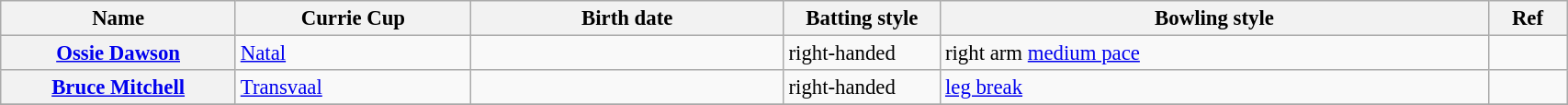<table class="wikitable plainrowheaders" style="font-size:95%; width:90%;">
<tr>
<th scope="col" width="15%">Name</th>
<th scope="col" width="15%">Currie Cup</th>
<th scope="col" width="20%">Birth date</th>
<th scope="col" width="10%">Batting style</th>
<th scope="col" width="35%">Bowling style</th>
<th scope="col" width="5%">Ref</th>
</tr>
<tr>
<th scope="row"><a href='#'>Ossie Dawson</a></th>
<td><a href='#'>Natal</a></td>
<td></td>
<td>right-handed</td>
<td>right arm <a href='#'>medium pace</a></td>
<td></td>
</tr>
<tr>
<th scope="row"><a href='#'>Bruce Mitchell</a></th>
<td><a href='#'>Transvaal</a></td>
<td></td>
<td>right-handed</td>
<td><a href='#'>leg break</a></td>
<td></td>
</tr>
<tr>
</tr>
</table>
